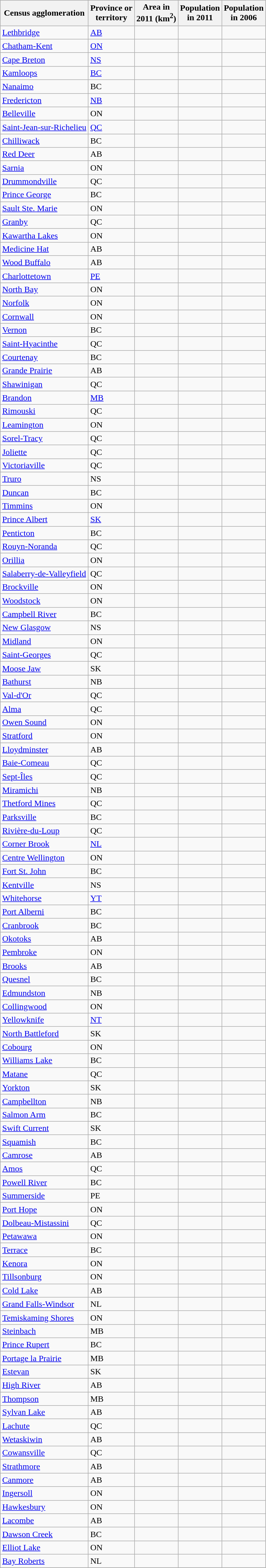<table class="wikitable sortable">
<tr>
<th>Census agglomeration</th>
<th>Province or<br>territory</th>
<th>Area in<br>2011 (km<sup>2</sup>)</th>
<th>Population<br>in 2011</th>
<th>Population<br>in 2006</th>
</tr>
<tr>
<td><a href='#'>Lethbridge</a></td>
<td><a href='#'>AB</a></td>
<td></td>
<td></td>
<td></td>
</tr>
<tr>
<td><a href='#'>Chatham-Kent</a></td>
<td><a href='#'>ON</a></td>
<td></td>
<td></td>
<td></td>
</tr>
<tr>
<td><a href='#'>Cape Breton</a></td>
<td><a href='#'>NS</a></td>
<td></td>
<td></td>
<td></td>
</tr>
<tr>
<td><a href='#'>Kamloops</a></td>
<td><a href='#'>BC</a></td>
<td></td>
<td></td>
<td></td>
</tr>
<tr>
<td><a href='#'>Nanaimo</a></td>
<td>BC</td>
<td></td>
<td></td>
<td></td>
</tr>
<tr>
<td><a href='#'>Fredericton</a></td>
<td><a href='#'>NB</a></td>
<td></td>
<td></td>
<td></td>
</tr>
<tr>
<td><a href='#'>Belleville</a></td>
<td>ON</td>
<td></td>
<td></td>
<td></td>
</tr>
<tr>
<td><a href='#'>Saint-Jean-sur-Richelieu</a></td>
<td><a href='#'>QC</a></td>
<td></td>
<td></td>
<td></td>
</tr>
<tr>
<td><a href='#'>Chilliwack</a></td>
<td>BC</td>
<td></td>
<td></td>
<td></td>
</tr>
<tr>
<td><a href='#'>Red Deer</a></td>
<td>AB</td>
<td></td>
<td></td>
<td></td>
</tr>
<tr>
<td><a href='#'>Sarnia</a></td>
<td>ON</td>
<td></td>
<td></td>
<td></td>
</tr>
<tr>
<td><a href='#'>Drummondville</a></td>
<td>QC</td>
<td></td>
<td></td>
<td></td>
</tr>
<tr>
<td><a href='#'>Prince George</a></td>
<td>BC</td>
<td></td>
<td></td>
<td></td>
</tr>
<tr>
<td><a href='#'>Sault Ste. Marie</a></td>
<td>ON</td>
<td></td>
<td></td>
<td></td>
</tr>
<tr>
<td><a href='#'>Granby</a></td>
<td>QC</td>
<td></td>
<td></td>
<td></td>
</tr>
<tr>
<td><a href='#'>Kawartha Lakes</a></td>
<td>ON</td>
<td></td>
<td></td>
<td></td>
</tr>
<tr>
<td><a href='#'>Medicine Hat</a></td>
<td>AB</td>
<td></td>
<td></td>
<td></td>
</tr>
<tr>
<td><a href='#'>Wood Buffalo</a></td>
<td>AB</td>
<td></td>
<td></td>
<td></td>
</tr>
<tr>
<td><a href='#'>Charlottetown</a></td>
<td><a href='#'>PE</a></td>
<td></td>
<td></td>
<td></td>
</tr>
<tr>
<td><a href='#'>North Bay</a></td>
<td>ON</td>
<td></td>
<td></td>
<td></td>
</tr>
<tr>
<td><a href='#'>Norfolk</a></td>
<td>ON</td>
<td></td>
<td></td>
<td></td>
</tr>
<tr>
<td><a href='#'>Cornwall</a></td>
<td>ON</td>
<td></td>
<td></td>
<td></td>
</tr>
<tr>
<td><a href='#'>Vernon</a></td>
<td>BC</td>
<td></td>
<td></td>
<td></td>
</tr>
<tr>
<td><a href='#'>Saint-Hyacinthe</a></td>
<td>QC</td>
<td></td>
<td></td>
<td></td>
</tr>
<tr>
<td><a href='#'>Courtenay</a></td>
<td>BC</td>
<td></td>
<td></td>
<td></td>
</tr>
<tr>
<td><a href='#'>Grande Prairie</a></td>
<td>AB</td>
<td></td>
<td></td>
<td></td>
</tr>
<tr>
<td><a href='#'>Shawinigan</a></td>
<td>QC</td>
<td></td>
<td></td>
<td></td>
</tr>
<tr>
<td><a href='#'>Brandon</a></td>
<td><a href='#'>MB</a></td>
<td></td>
<td></td>
<td></td>
</tr>
<tr>
<td><a href='#'>Rimouski</a></td>
<td>QC</td>
<td></td>
<td></td>
<td></td>
</tr>
<tr>
<td><a href='#'>Leamington</a></td>
<td>ON</td>
<td></td>
<td></td>
<td></td>
</tr>
<tr>
<td><a href='#'>Sorel-Tracy</a></td>
<td>QC</td>
<td></td>
<td></td>
<td></td>
</tr>
<tr>
<td><a href='#'>Joliette</a></td>
<td>QC</td>
<td></td>
<td></td>
<td></td>
</tr>
<tr>
<td><a href='#'>Victoriaville</a></td>
<td>QC</td>
<td></td>
<td></td>
<td></td>
</tr>
<tr>
<td><a href='#'>Truro</a></td>
<td>NS</td>
<td></td>
<td></td>
<td></td>
</tr>
<tr>
<td><a href='#'>Duncan</a></td>
<td>BC</td>
<td></td>
<td></td>
<td></td>
</tr>
<tr>
<td><a href='#'>Timmins</a></td>
<td>ON</td>
<td></td>
<td></td>
<td></td>
</tr>
<tr>
<td><a href='#'>Prince Albert</a></td>
<td><a href='#'>SK</a></td>
<td></td>
<td></td>
<td></td>
</tr>
<tr>
<td><a href='#'>Penticton</a></td>
<td>BC</td>
<td></td>
<td></td>
<td></td>
</tr>
<tr>
<td><a href='#'>Rouyn-Noranda</a></td>
<td>QC</td>
<td></td>
<td></td>
<td></td>
</tr>
<tr>
<td><a href='#'>Orillia</a></td>
<td>ON</td>
<td></td>
<td></td>
<td></td>
</tr>
<tr>
<td><a href='#'>Salaberry-de-Valleyfield</a></td>
<td>QC</td>
<td></td>
<td></td>
<td></td>
</tr>
<tr>
<td><a href='#'>Brockville</a></td>
<td>ON</td>
<td></td>
<td></td>
<td></td>
</tr>
<tr>
<td><a href='#'>Woodstock</a></td>
<td>ON</td>
<td></td>
<td></td>
<td></td>
</tr>
<tr>
<td><a href='#'>Campbell River</a></td>
<td>BC</td>
<td></td>
<td></td>
<td></td>
</tr>
<tr>
<td><a href='#'>New Glasgow</a></td>
<td>NS</td>
<td></td>
<td></td>
<td></td>
</tr>
<tr>
<td><a href='#'>Midland</a></td>
<td>ON</td>
<td></td>
<td></td>
<td></td>
</tr>
<tr>
<td><a href='#'>Saint-Georges</a></td>
<td>QC</td>
<td></td>
<td></td>
<td></td>
</tr>
<tr>
<td><a href='#'>Moose Jaw</a></td>
<td>SK</td>
<td></td>
<td></td>
<td></td>
</tr>
<tr>
<td><a href='#'>Bathurst</a></td>
<td>NB</td>
<td></td>
<td></td>
<td></td>
</tr>
<tr>
<td><a href='#'>Val-d'Or</a></td>
<td>QC</td>
<td></td>
<td></td>
<td></td>
</tr>
<tr>
<td><a href='#'>Alma</a></td>
<td>QC</td>
<td></td>
<td></td>
<td></td>
</tr>
<tr>
<td><a href='#'>Owen Sound</a></td>
<td>ON</td>
<td></td>
<td></td>
<td></td>
</tr>
<tr>
<td><a href='#'>Stratford</a></td>
<td>ON</td>
<td></td>
<td></td>
<td></td>
</tr>
<tr>
<td><a href='#'>Lloydminster</a></td>
<td>AB</td>
<td></td>
<td></td>
<td></td>
</tr>
<tr>
<td><a href='#'>Baie-Comeau</a></td>
<td>QC</td>
<td></td>
<td></td>
<td></td>
</tr>
<tr>
<td><a href='#'>Sept-Îles</a></td>
<td>QC</td>
<td></td>
<td></td>
<td></td>
</tr>
<tr>
<td><a href='#'>Miramichi</a></td>
<td>NB</td>
<td></td>
<td></td>
<td></td>
</tr>
<tr>
<td><a href='#'>Thetford Mines</a></td>
<td>QC</td>
<td></td>
<td></td>
<td></td>
</tr>
<tr>
<td><a href='#'>Parksville</a></td>
<td>BC</td>
<td></td>
<td></td>
<td></td>
</tr>
<tr>
<td><a href='#'>Rivière-du-Loup</a></td>
<td>QC</td>
<td></td>
<td></td>
<td></td>
</tr>
<tr>
<td><a href='#'>Corner Brook</a></td>
<td><a href='#'>NL</a></td>
<td></td>
<td></td>
<td></td>
</tr>
<tr>
<td><a href='#'>Centre Wellington</a></td>
<td>ON</td>
<td></td>
<td></td>
<td></td>
</tr>
<tr>
<td><a href='#'>Fort St. John</a></td>
<td>BC</td>
<td></td>
<td></td>
<td></td>
</tr>
<tr>
<td><a href='#'>Kentville</a></td>
<td>NS</td>
<td></td>
<td></td>
<td></td>
</tr>
<tr>
<td><a href='#'>Whitehorse</a></td>
<td><a href='#'>YT</a></td>
<td></td>
<td></td>
<td></td>
</tr>
<tr>
<td><a href='#'>Port Alberni</a></td>
<td>BC</td>
<td></td>
<td></td>
<td></td>
</tr>
<tr>
<td><a href='#'>Cranbrook</a></td>
<td>BC</td>
<td></td>
<td></td>
<td></td>
</tr>
<tr>
<td><a href='#'>Okotoks</a></td>
<td>AB</td>
<td></td>
<td></td>
<td></td>
</tr>
<tr>
<td><a href='#'>Pembroke</a></td>
<td>ON</td>
<td></td>
<td></td>
<td></td>
</tr>
<tr>
<td><a href='#'>Brooks</a></td>
<td>AB</td>
<td></td>
<td></td>
<td></td>
</tr>
<tr>
<td><a href='#'>Quesnel</a></td>
<td>BC</td>
<td></td>
<td></td>
<td></td>
</tr>
<tr>
<td><a href='#'>Edmundston</a></td>
<td>NB</td>
<td></td>
<td></td>
<td></td>
</tr>
<tr>
<td><a href='#'>Collingwood</a></td>
<td>ON</td>
<td></td>
<td></td>
<td></td>
</tr>
<tr>
<td><a href='#'>Yellowknife</a></td>
<td><a href='#'>NT</a></td>
<td></td>
<td></td>
<td></td>
</tr>
<tr>
<td><a href='#'>North Battleford</a></td>
<td>SK</td>
<td></td>
<td></td>
<td></td>
</tr>
<tr>
<td><a href='#'>Cobourg</a></td>
<td>ON</td>
<td></td>
<td></td>
<td></td>
</tr>
<tr>
<td><a href='#'>Williams Lake</a></td>
<td>BC</td>
<td></td>
<td></td>
<td></td>
</tr>
<tr>
<td><a href='#'>Matane</a></td>
<td>QC</td>
<td></td>
<td></td>
<td></td>
</tr>
<tr>
<td><a href='#'>Yorkton</a></td>
<td>SK</td>
<td></td>
<td></td>
<td></td>
</tr>
<tr>
<td><a href='#'>Campbellton</a></td>
<td>NB</td>
<td></td>
<td></td>
<td></td>
</tr>
<tr>
<td><a href='#'>Salmon Arm</a></td>
<td>BC</td>
<td></td>
<td></td>
<td></td>
</tr>
<tr>
<td><a href='#'>Swift Current</a></td>
<td>SK</td>
<td></td>
<td></td>
<td></td>
</tr>
<tr>
<td><a href='#'>Squamish</a></td>
<td>BC</td>
<td></td>
<td></td>
<td></td>
</tr>
<tr>
<td><a href='#'>Camrose</a></td>
<td>AB</td>
<td></td>
<td></td>
<td></td>
</tr>
<tr>
<td><a href='#'>Amos</a></td>
<td>QC</td>
<td></td>
<td></td>
<td></td>
</tr>
<tr>
<td><a href='#'>Powell River</a></td>
<td>BC</td>
<td></td>
<td></td>
<td></td>
</tr>
<tr>
<td><a href='#'>Summerside</a></td>
<td>PE</td>
<td></td>
<td></td>
<td></td>
</tr>
<tr>
<td><a href='#'>Port Hope</a></td>
<td>ON</td>
<td></td>
<td></td>
<td></td>
</tr>
<tr>
<td><a href='#'>Dolbeau-Mistassini</a></td>
<td>QC</td>
<td></td>
<td></td>
<td></td>
</tr>
<tr>
<td><a href='#'>Petawawa</a></td>
<td>ON</td>
<td></td>
<td></td>
<td></td>
</tr>
<tr>
<td><a href='#'>Terrace</a></td>
<td>BC</td>
<td></td>
<td></td>
<td></td>
</tr>
<tr>
<td><a href='#'>Kenora</a></td>
<td>ON</td>
<td></td>
<td></td>
<td></td>
</tr>
<tr>
<td><a href='#'>Tillsonburg</a></td>
<td>ON</td>
<td></td>
<td></td>
<td></td>
</tr>
<tr>
<td><a href='#'>Cold Lake</a></td>
<td>AB</td>
<td></td>
<td></td>
<td></td>
</tr>
<tr>
<td><a href='#'>Grand Falls-Windsor</a></td>
<td>NL</td>
<td></td>
<td></td>
<td></td>
</tr>
<tr>
<td><a href='#'>Temiskaming Shores</a></td>
<td>ON</td>
<td></td>
<td></td>
<td></td>
</tr>
<tr>
<td><a href='#'>Steinbach</a></td>
<td>MB</td>
<td></td>
<td></td>
<td></td>
</tr>
<tr>
<td><a href='#'>Prince Rupert</a></td>
<td>BC</td>
<td></td>
<td></td>
<td></td>
</tr>
<tr>
<td><a href='#'>Portage la Prairie</a></td>
<td>MB</td>
<td></td>
<td></td>
<td></td>
</tr>
<tr>
<td><a href='#'>Estevan</a></td>
<td>SK</td>
<td></td>
<td></td>
<td></td>
</tr>
<tr>
<td><a href='#'>High River</a></td>
<td>AB</td>
<td></td>
<td></td>
<td></td>
</tr>
<tr>
<td><a href='#'>Thompson</a></td>
<td>MB</td>
<td></td>
<td></td>
<td></td>
</tr>
<tr>
<td><a href='#'>Sylvan Lake</a></td>
<td>AB</td>
<td></td>
<td></td>
<td></td>
</tr>
<tr>
<td><a href='#'>Lachute</a></td>
<td>QC</td>
<td></td>
<td></td>
<td></td>
</tr>
<tr>
<td><a href='#'>Wetaskiwin</a></td>
<td>AB</td>
<td></td>
<td></td>
<td></td>
</tr>
<tr>
<td><a href='#'>Cowansville</a></td>
<td>QC</td>
<td></td>
<td></td>
<td></td>
</tr>
<tr>
<td><a href='#'>Strathmore</a></td>
<td>AB</td>
<td></td>
<td></td>
<td></td>
</tr>
<tr>
<td><a href='#'>Canmore</a></td>
<td>AB</td>
<td></td>
<td></td>
<td></td>
</tr>
<tr>
<td><a href='#'>Ingersoll</a></td>
<td>ON</td>
<td></td>
<td></td>
<td></td>
</tr>
<tr>
<td><a href='#'>Hawkesbury</a></td>
<td>ON</td>
<td></td>
<td></td>
<td></td>
</tr>
<tr>
<td><a href='#'>Lacombe</a></td>
<td>AB</td>
<td></td>
<td></td>
<td></td>
</tr>
<tr>
<td><a href='#'>Dawson Creek</a></td>
<td>BC</td>
<td></td>
<td></td>
<td></td>
</tr>
<tr>
<td><a href='#'>Elliot Lake</a></td>
<td>ON</td>
<td></td>
<td></td>
<td></td>
</tr>
<tr>
<td><a href='#'>Bay Roberts</a></td>
<td>NL</td>
<td></td>
<td></td>
<td></td>
</tr>
<tr>
</tr>
</table>
